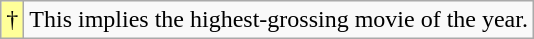<table class="wikitable">
<tr>
<td style="background-color:#FFFF99">†</td>
<td>This implies the highest-grossing movie of the year.</td>
</tr>
</table>
